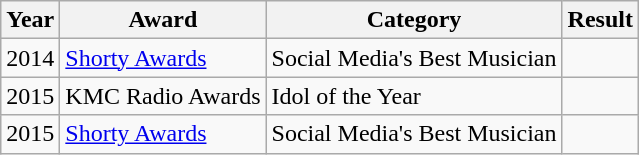<table class="wikitable">
<tr>
<th>Year</th>
<th>Award</th>
<th>Category</th>
<th>Result</th>
</tr>
<tr>
<td style="text-align:center;">2014</td>
<td><a href='#'>Shorty Awards</a></td>
<td>Social Media's Best Musician</td>
<td></td>
</tr>
<tr>
<td style="text-align:center;">2015</td>
<td>KMC Radio Awards</td>
<td>Idol of the Year</td>
<td></td>
</tr>
<tr>
<td style="text-align:center;">2015</td>
<td><a href='#'>Shorty Awards</a></td>
<td>Social Media's Best Musician</td>
<td></td>
</tr>
</table>
